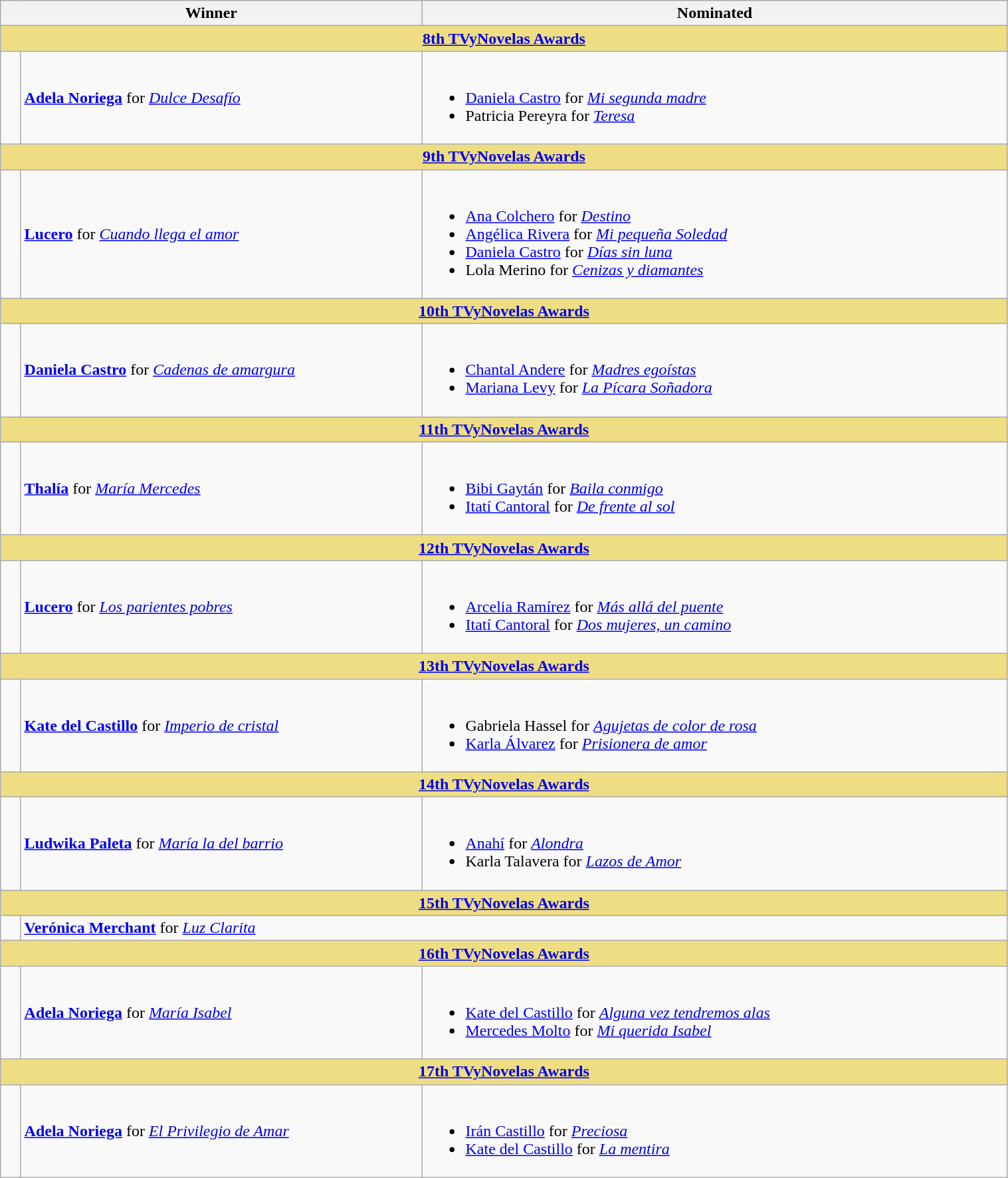<table class="wikitable" width=80%>
<tr align=center>
<th width="150px;" colspan=2; align="center">Winner</th>
<th width="580px;" align="center">Nominated</th>
</tr>
<tr>
<th colspan=9 style="background:#EEDD82;"  align="center"><strong><a href='#'>8th TVyNovelas Awards</a></strong></th>
</tr>
<tr>
<td width=2%></td>
<td><strong><a href='#'>Adela Noriega</a></strong> for <em><a href='#'>Dulce Desafío</a></em></td>
<td><br><ul><li><a href='#'>Daniela Castro</a> for <em><a href='#'>Mi segunda madre</a></em></li><li>Patricia Pereyra for <em><a href='#'>Teresa</a></em></li></ul></td>
</tr>
<tr>
<th colspan=9 style="background:#EEDD82;"  align="center"><strong><a href='#'>9th TVyNovelas Awards</a></strong></th>
</tr>
<tr>
<td width=2%></td>
<td><strong><a href='#'>Lucero</a></strong> for <em><a href='#'>Cuando llega el amor</a></em></td>
<td><br><ul><li><a href='#'>Ana Colchero</a> for <em><a href='#'>Destino</a></em></li><li><a href='#'>Angélica Rivera</a> for <em><a href='#'>Mi pequeña Soledad</a></em></li><li><a href='#'>Daniela Castro</a> for <em><a href='#'>Días sin luna</a></em></li><li>Lola Merino for <em><a href='#'>Cenizas y diamantes</a></em></li></ul></td>
</tr>
<tr>
<th colspan=9 style="background:#EEDD82;"  align="center"><strong><a href='#'>10th TVyNovelas Awards</a></strong></th>
</tr>
<tr>
<td width=2%></td>
<td><strong><a href='#'>Daniela Castro</a></strong> for <em><a href='#'>Cadenas de amargura</a></em></td>
<td><br><ul><li><a href='#'>Chantal Andere</a> for <em><a href='#'>Madres egoístas</a></em></li><li><a href='#'>Mariana Levy</a> for <em><a href='#'>La Pícara Soñadora</a></em></li></ul></td>
</tr>
<tr>
<th colspan=9 style="background:#EEDD82;"  align="center"><strong><a href='#'>11th TVyNovelas Awards</a></strong></th>
</tr>
<tr>
<td width=2%></td>
<td><strong><a href='#'>Thalía</a></strong> for <em><a href='#'>María Mercedes</a></em></td>
<td><br><ul><li><a href='#'>Bibi Gaytán</a> for <em><a href='#'>Baila conmigo</a></em></li><li><a href='#'>Itatí Cantoral</a> for <em><a href='#'>De frente al sol</a></em></li></ul></td>
</tr>
<tr>
<th colspan=9 style="background:#EEDD82;"  align="center"><strong><a href='#'>12th TVyNovelas Awards</a></strong></th>
</tr>
<tr>
<td width=2%></td>
<td><strong><a href='#'>Lucero</a></strong> for <em><a href='#'>Los parientes pobres</a></em></td>
<td><br><ul><li><a href='#'>Arcelia Ramírez</a> for <em><a href='#'>Más allá del puente</a></em></li><li><a href='#'>Itatí Cantoral</a> for <em><a href='#'>Dos mujeres, un camino</a></em></li></ul></td>
</tr>
<tr>
<th colspan=9 style="background:#EEDD82;"  align="center"><strong><a href='#'>13th TVyNovelas Awards</a></strong></th>
</tr>
<tr>
<td width=2%></td>
<td><strong><a href='#'>Kate del Castillo</a></strong> for <em><a href='#'>Imperio de cristal</a></em></td>
<td><br><ul><li>Gabriela Hassel for <em><a href='#'>Agujetas de color de rosa</a></em></li><li><a href='#'>Karla Álvarez</a> for <em><a href='#'>Prisionera de amor</a></em></li></ul></td>
</tr>
<tr>
<th colspan=9 style="background:#EEDD82;"  align="center"><strong><a href='#'>14th TVyNovelas Awards</a></strong></th>
</tr>
<tr>
<td width=2%></td>
<td><strong><a href='#'>Ludwika Paleta</a></strong> for <em><a href='#'>María la del barrio</a></em></td>
<td><br><ul><li><a href='#'>Anahí</a> for <em><a href='#'>Alondra</a></em></li><li>Karla Talavera for <em><a href='#'>Lazos de Amor</a></em></li></ul></td>
</tr>
<tr>
<th colspan=9 style="background:#EEDD82;"  align="center"><strong><a href='#'>15th TVyNovelas Awards</a></strong></th>
</tr>
<tr>
<td width=2%></td>
<td colspan=2><strong><a href='#'>Verónica Merchant</a></strong> for <em><a href='#'>Luz Clarita</a></em></td>
</tr>
<tr>
<th colspan=9 style="background:#EEDD82;"  align="center"><strong><a href='#'>16th TVyNovelas Awards</a></strong></th>
</tr>
<tr>
<td width=2%></td>
<td><strong><a href='#'>Adela Noriega</a></strong> for <em><a href='#'>María Isabel</a></em></td>
<td><br><ul><li><a href='#'>Kate del Castillo</a> for <em><a href='#'>Alguna vez tendremos alas</a></em></li><li><a href='#'>Mercedes Molto</a> for <em><a href='#'>Mi querida Isabel</a></em></li></ul></td>
</tr>
<tr>
<th colspan=9 style="background:#EEDD82;"  align="center"><strong><a href='#'>17th TVyNovelas Awards</a></strong></th>
</tr>
<tr>
<td width=2%></td>
<td><strong><a href='#'>Adela Noriega</a></strong> for <em><a href='#'>El Privilegio de Amar</a></em></td>
<td><br><ul><li><a href='#'>Irán Castillo</a> for <em><a href='#'>Preciosa</a></em></li><li><a href='#'>Kate del Castillo</a> for <em><a href='#'>La mentira</a></em></li></ul></td>
</tr>
</table>
